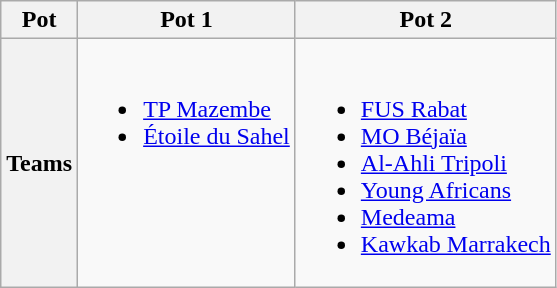<table class="wikitable">
<tr>
<th>Pot</th>
<th>Pot 1</th>
<th>Pot 2</th>
</tr>
<tr>
<th>Teams</th>
<td valign=top><br><ul><li> <a href='#'>TP Mazembe</a> </li><li> <a href='#'>Étoile du Sahel</a> </li></ul></td>
<td valign=top><br><ul><li> <a href='#'>FUS Rabat</a> </li><li> <a href='#'>MO Béjaïa</a></li><li> <a href='#'>Al-Ahli Tripoli</a></li><li> <a href='#'>Young Africans</a></li><li> <a href='#'>Medeama</a></li><li> <a href='#'>Kawkab Marrakech</a></li></ul></td>
</tr>
</table>
